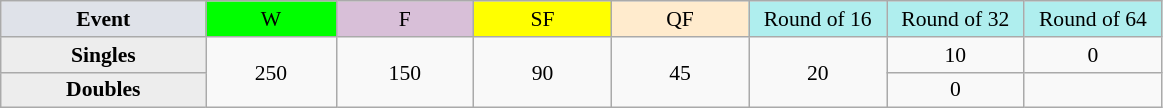<table class="wikitable nowrap" style=font-size:90%;text-align:center>
<tr>
<td style="width:130px; background:#dfe2e9;"><strong>Event</strong></td>
<td style="width:80px; background:lime;">W</td>
<td style="width:85px; background:thistle;">F</td>
<td style="width:85px; background:#ff0;">SF</td>
<td style="width:85px; background:#ffebcd;">QF</td>
<td style="width:85px; background:#afeeee;">Round of 16</td>
<td style="width:85px; background:#afeeee;">Round of 32</td>
<td style="width:85px; background:#afeeee;">Round of 64</td>
</tr>
<tr>
<th style="background:#ededed;">Singles</th>
<td rowspan=2>250</td>
<td rowspan=2>150</td>
<td rowspan=2>90</td>
<td rowspan=2>45</td>
<td rowspan=2>20</td>
<td>10</td>
<td>0</td>
</tr>
<tr>
<th style="background:#ededed;">Doubles</th>
<td>0</td>
<td></td>
</tr>
</table>
